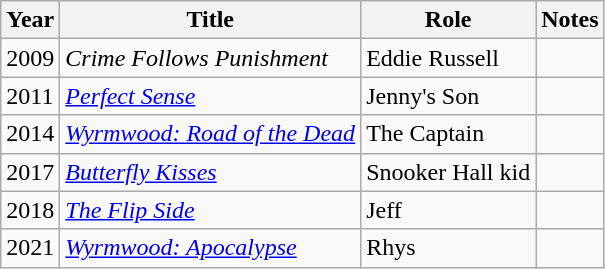<table class="wikitable">
<tr>
<th>Year</th>
<th>Title</th>
<th>Role</th>
<th>Notes</th>
</tr>
<tr>
<td>2009</td>
<td><em>Crime Follows Punishment</em></td>
<td>Eddie Russell</td>
<td></td>
</tr>
<tr>
<td>2011</td>
<td><em><a href='#'>Perfect Sense</a></em></td>
<td>Jenny's Son</td>
<td></td>
</tr>
<tr>
<td>2014</td>
<td><em><a href='#'>Wyrmwood: Road of the Dead</a></em></td>
<td>The Captain</td>
<td></td>
</tr>
<tr>
<td>2017</td>
<td><a href='#'><em>Butterfly Kisses</em></a></td>
<td>Snooker Hall kid</td>
<td></td>
</tr>
<tr>
<td>2018</td>
<td><em><a href='#'>The Flip Side</a></em></td>
<td>Jeff</td>
<td></td>
</tr>
<tr>
<td>2021</td>
<td><em><a href='#'>Wyrmwood: Apocalypse</a></em></td>
<td>Rhys</td>
<td></td>
</tr>
</table>
